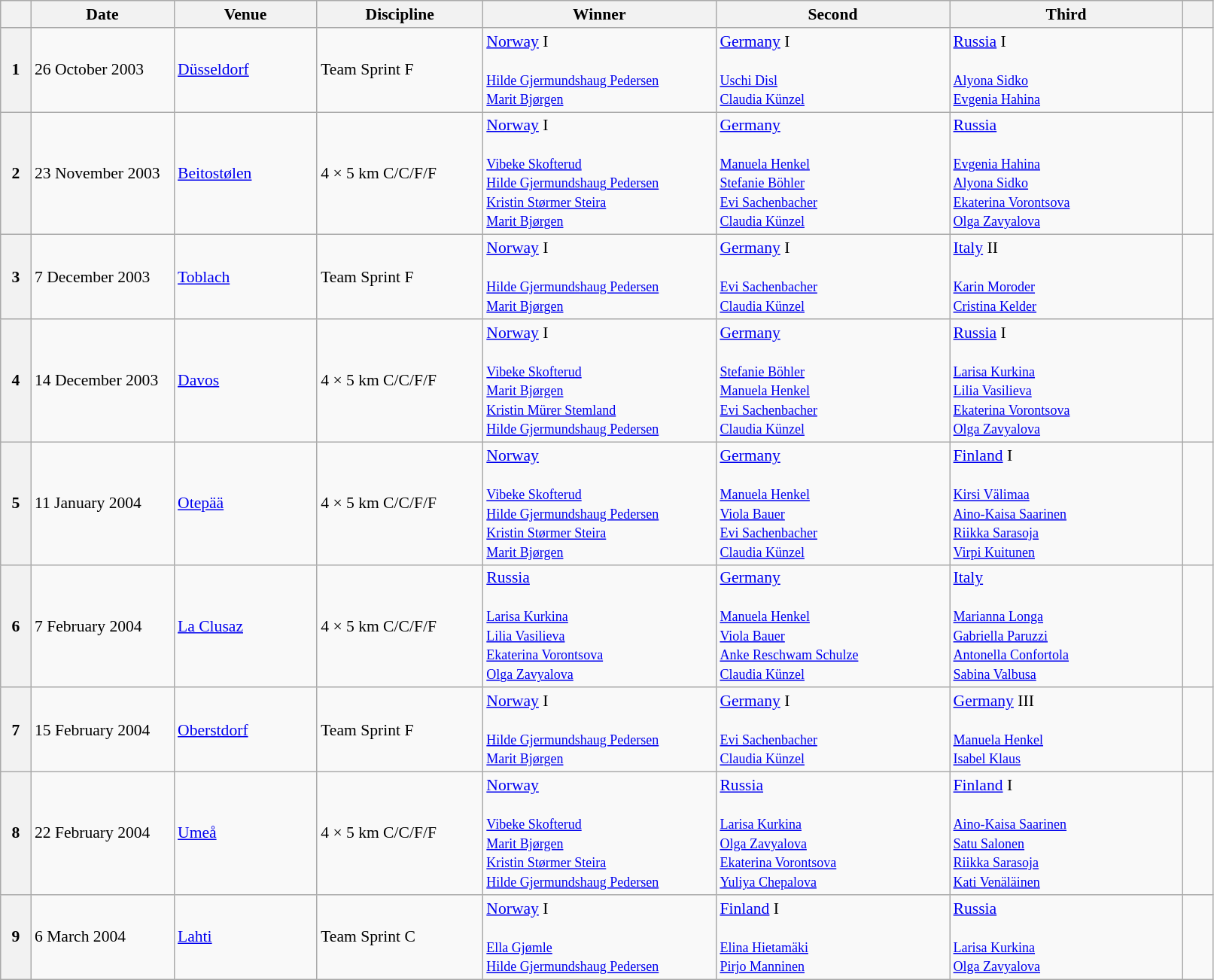<table class="wikitable" style="font-size: 90%">
<tr>
<th width="20"></th>
<th width="120">Date</th>
<th width="120">Venue</th>
<th width="140">Discipline</th>
<th width="200">Winner</th>
<th width="200">Second</th>
<th width="200">Third</th>
<th width="20"></th>
</tr>
<tr>
<th>1</th>
<td>26 October 2003</td>
<td> <a href='#'>Düsseldorf</a></td>
<td>Team Sprint F</td>
<td> <a href='#'>Norway</a> I<br><br><small><a href='#'>Hilde Gjermundshaug Pedersen</a></small><br>
<small><a href='#'>Marit Bjørgen</a></small></td>
<td> <a href='#'>Germany</a> I<br><br><small><a href='#'>Uschi Disl</a></small><br>
<small><a href='#'>Claudia Künzel</a></small></td>
<td> <a href='#'>Russia</a> I<br><br><small><a href='#'>Alyona Sidko</a></small><br>
<small><a href='#'>Evgenia Hahina</a></small></td>
<td></td>
</tr>
<tr>
<th>2</th>
<td>23 November 2003</td>
<td> <a href='#'>Beitostølen</a></td>
<td>4 × 5 km C/C/F/F</td>
<td> <a href='#'>Norway</a> I<br><br><small><a href='#'>Vibeke Skofterud</a></small><br>
<small><a href='#'>Hilde Gjermundshaug Pedersen</a></small><br>
<small><a href='#'>Kristin Størmer Steira</a></small><br>
<small><a href='#'>Marit Bjørgen</a></small></td>
<td> <a href='#'>Germany</a><br><br><small><a href='#'>Manuela Henkel</a></small><br>
<small><a href='#'>Stefanie Böhler</a></small><br>
<small><a href='#'>Evi Sachenbacher</a></small><br>
<small><a href='#'>Claudia Künzel</a></small></td>
<td> <a href='#'>Russia</a><br><br><small><a href='#'>Evgenia Hahina</a></small><br>
<small><a href='#'>Alyona Sidko</a></small><br>
<small><a href='#'>Ekaterina Vorontsova</a></small><br>
<small><a href='#'>Olga Zavyalova</a></small></td>
<td></td>
</tr>
<tr>
<th>3</th>
<td>7 December 2003</td>
<td> <a href='#'>Toblach</a></td>
<td>Team Sprint F</td>
<td> <a href='#'>Norway</a> I<br><br><small><a href='#'>Hilde Gjermundshaug Pedersen</a></small><br>
<small><a href='#'>Marit Bjørgen</a></small></td>
<td> <a href='#'>Germany</a> I<br><br><small><a href='#'>Evi Sachenbacher</a></small><br>
<small><a href='#'>Claudia Künzel</a></small></td>
<td> <a href='#'>Italy</a> II<br><br><small><a href='#'>Karin Moroder</a></small><br>
<small><a href='#'>Cristina Kelder</a></small></td>
<td></td>
</tr>
<tr>
<th>4</th>
<td>14 December 2003</td>
<td> <a href='#'>Davos</a></td>
<td>4 × 5 km C/C/F/F</td>
<td> <a href='#'>Norway</a> I<br><br><small><a href='#'>Vibeke Skofterud</a></small><br>
<small><a href='#'>Marit Bjørgen</a></small><br>
<small><a href='#'>Kristin Mürer Stemland</a></small><br>
<small><a href='#'>Hilde Gjermundshaug Pedersen</a></small><br></td>
<td> <a href='#'>Germany</a><br><br><small><a href='#'>Stefanie Böhler</a></small><br>
<small><a href='#'>Manuela Henkel</a></small><br>
<small><a href='#'>Evi Sachenbacher</a></small><br>
<small><a href='#'>Claudia Künzel</a></small></td>
<td> <a href='#'>Russia</a> I<br><br><small><a href='#'>Larisa Kurkina</a></small><br>
<small><a href='#'>Lilia Vasilieva</a></small><br>
<small><a href='#'>Ekaterina Vorontsova</a></small><br>
<small><a href='#'>Olga Zavyalova</a></small></td>
<td></td>
</tr>
<tr>
<th>5</th>
<td>11 January 2004</td>
<td> <a href='#'>Otepää</a></td>
<td>4 × 5 km C/C/F/F</td>
<td> <a href='#'>Norway</a> <br><br><small><a href='#'>Vibeke Skofterud</a></small><br>
<small><a href='#'>Hilde Gjermundshaug Pedersen</a></small><br>
<small><a href='#'>Kristin Størmer Steira</a></small><br>
<small><a href='#'>Marit Bjørgen</a></small></td>
<td> <a href='#'>Germany</a><br><br><small><a href='#'>Manuela Henkel</a></small><br>
<small><a href='#'>Viola Bauer</a></small><br>
<small><a href='#'>Evi Sachenbacher</a></small><br>
<small><a href='#'>Claudia Künzel</a></small></td>
<td> <a href='#'>Finland</a> I<br><br><small><a href='#'>Kirsi Välimaa</a></small><br>
<small><a href='#'>Aino-Kaisa Saarinen</a></small><br>
<small><a href='#'>Riikka Sarasoja</a></small><br>
<small><a href='#'>Virpi Kuitunen</a></small></td>
<td></td>
</tr>
<tr>
<th>6</th>
<td>7 February 2004</td>
<td> <a href='#'>La Clusaz</a></td>
<td>4 × 5 km C/C/F/F</td>
<td> <a href='#'>Russia</a><br><br><small><a href='#'>Larisa Kurkina</a></small><br>
<small><a href='#'>Lilia Vasilieva</a></small><br>
<small><a href='#'>Ekaterina Vorontsova</a></small><br>
<small><a href='#'>Olga Zavyalova</a></small></td>
<td> <a href='#'>Germany</a><br><br><small><a href='#'>Manuela Henkel</a></small><br>
<small><a href='#'>Viola Bauer</a></small><br>
<small><a href='#'>Anke Reschwam Schulze</a></small><br>
<small><a href='#'>Claudia Künzel</a></small></td>
<td> <a href='#'>Italy</a> <br><br><small><a href='#'>Marianna Longa</a></small><br>
<small><a href='#'>Gabriella Paruzzi</a></small><br>
<small><a href='#'>Antonella Confortola</a></small><br>
<small><a href='#'>Sabina Valbusa</a></small></td>
<td></td>
</tr>
<tr>
<th>7</th>
<td>15 February 2004</td>
<td> <a href='#'>Oberstdorf</a></td>
<td>Team Sprint F</td>
<td> <a href='#'>Norway</a> I<br><br><small><a href='#'>Hilde Gjermundshaug Pedersen</a></small><br>
<small><a href='#'>Marit Bjørgen</a></small></td>
<td> <a href='#'>Germany</a> I<br><br><small><a href='#'>Evi Sachenbacher</a></small><br>
<small><a href='#'>Claudia Künzel</a></small></td>
<td> <a href='#'>Germany</a> III<br><br><small><a href='#'>Manuela Henkel</a></small><br>
<small><a href='#'>Isabel Klaus</a></small></td>
<td></td>
</tr>
<tr>
<th>8</th>
<td>22 February 2004</td>
<td> <a href='#'>Umeå</a></td>
<td>4 × 5 km C/C/F/F</td>
<td> <a href='#'>Norway</a> <br><br><small><a href='#'>Vibeke Skofterud</a></small><br>
<small><a href='#'>Marit Bjørgen</a></small><br>
<small><a href='#'>Kristin Størmer Steira</a></small><br>
<small><a href='#'>Hilde Gjermundshaug Pedersen</a></small></td>
<td> <a href='#'>Russia</a><br><br><small><a href='#'>Larisa Kurkina</a></small><br>
<small><a href='#'>Olga Zavyalova</a></small><br>
<small><a href='#'>Ekaterina Vorontsova</a></small><br>
<small><a href='#'>Yuliya Chepalova</a></small></td>
<td> <a href='#'>Finland</a> I<br><br><small><a href='#'>Aino-Kaisa Saarinen</a></small><br>
<small><a href='#'>Satu Salonen</a></small><br>
<small><a href='#'>Riikka Sarasoja</a></small><br>
<small><a href='#'>Kati Venäläinen</a></small></td>
<td></td>
</tr>
<tr>
<th>9</th>
<td>6 March 2004</td>
<td> <a href='#'>Lahti</a></td>
<td>Team Sprint C</td>
<td> <a href='#'>Norway</a> I<br><br><small><a href='#'>Ella Gjømle</a></small><br>
<small><a href='#'>Hilde Gjermundshaug Pedersen</a></small></td>
<td> <a href='#'>Finland</a> I<br><br><small><a href='#'>Elina Hietamäki</a></small><br>
<small><a href='#'>Pirjo Manninen</a></small></td>
<td> <a href='#'>Russia</a><br><br><small><a href='#'>Larisa Kurkina</a></small><br>
<small><a href='#'>Olga Zavyalova</a></small></td>
<td></td>
</tr>
</table>
